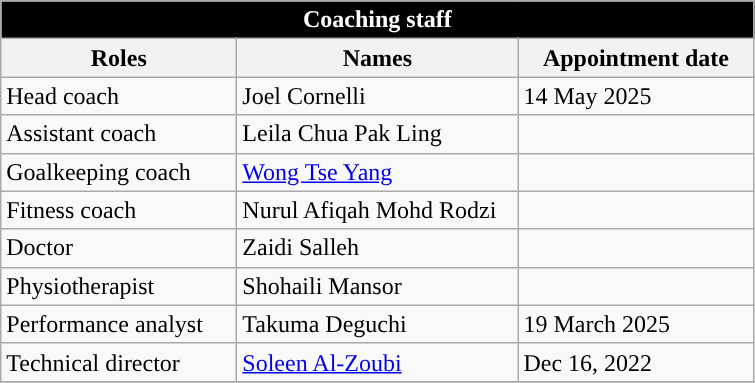<table class="wikitable">
<tr>
<th colspan=5 style="background: #000000; color: #FFFFFF;">Coaching staff</th>
</tr>
<tr>
<th width=150px>Roles</th>
<th width=180px>Names</th>
<th width=150px>Appointment date</th>
</tr>
<tr>
<td>Head coach</td>
<td> Joel Cornelli</td>
<td>14 May 2025</td>
</tr>
<tr>
<td>Assistant coach</td>
<td> Leila Chua Pak Ling</td>
<td></td>
</tr>
<tr>
<td>Goalkeeping coach</td>
<td> <a href='#'>Wong Tse Yang</a></td>
<td></td>
</tr>
<tr>
<td>Fitness coach</td>
<td> Nurul Afiqah Mohd Rodzi</td>
<td></td>
</tr>
<tr>
<td>Doctor</td>
<td> Zaidi Salleh</td>
<td></td>
</tr>
<tr>
<td>Physiotherapist</td>
<td> Shohaili Mansor</td>
<td></td>
</tr>
<tr>
<td>Performance analyst</td>
<td> Takuma Deguchi</td>
<td>19 March 2025</td>
</tr>
<tr>
<td>Technical director</td>
<td> <a href='#'>Soleen Al-Zoubi</a></td>
<td>Dec 16, 2022</td>
</tr>
<tr>
</tr>
</table>
